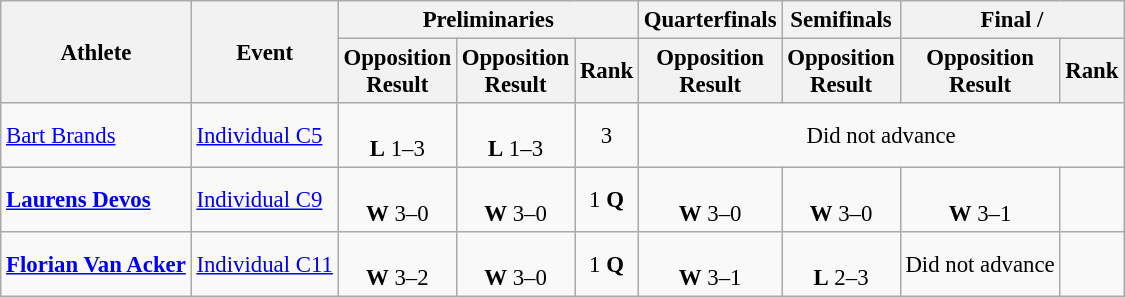<table class=wikitable style="font-size:95%">
<tr>
<th rowspan="2">Athlete</th>
<th rowspan="2">Event</th>
<th colspan="3">Preliminaries</th>
<th>Quarterfinals</th>
<th>Semifinals</th>
<th colspan="2">Final / </th>
</tr>
<tr>
<th>Opposition<br>Result</th>
<th>Opposition<br>Result</th>
<th>Rank</th>
<th>Opposition<br>Result</th>
<th>Opposition<br>Result</th>
<th>Opposition<br>Result</th>
<th>Rank</th>
</tr>
<tr align=center>
<td align=left><a href='#'>Bart Brands</a></td>
<td align=left><a href='#'>Individual C5</a></td>
<td><br><strong>L</strong> 1–3</td>
<td><br><strong>L</strong> 1–3</td>
<td>3</td>
<td colspan=4>Did not advance</td>
</tr>
<tr align=center>
<td align=left><strong><a href='#'>Laurens Devos</a></strong></td>
<td align=left><a href='#'>Individual C9</a></td>
<td><br><strong>W</strong> 3–0</td>
<td><br><strong>W</strong> 3–0</td>
<td>1 <strong>Q</strong></td>
<td><br><strong>W</strong> 3–0</td>
<td><br><strong>W</strong> 3–0</td>
<td><br><strong>W</strong> 3–1</td>
<td></td>
</tr>
<tr align=center>
<td align=left><strong><a href='#'>Florian Van Acker</a></strong></td>
<td align=left><a href='#'>Individual C11</a></td>
<td><br><strong>W</strong> 3–2</td>
<td><br><strong>W</strong> 3–0</td>
<td>1 <strong>Q</strong></td>
<td><br><strong>W</strong> 3–1</td>
<td><br><strong>L</strong> 2–3</td>
<td>Did not advance</td>
<td></td>
</tr>
</table>
